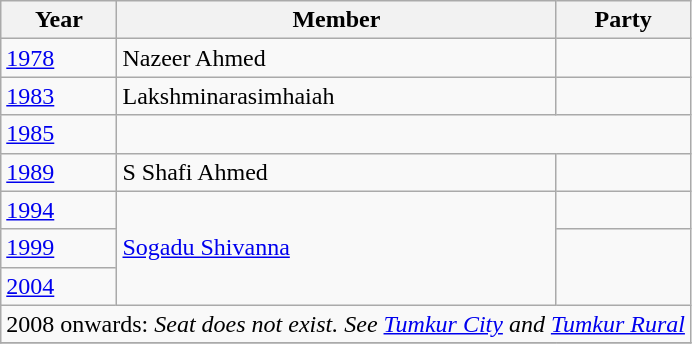<table class="wikitable sortable">
<tr>
<th>Year</th>
<th>Member</th>
<th colspan="2">Party</th>
</tr>
<tr>
<td><a href='#'>1978</a></td>
<td>Nazeer Ahmed</td>
<td></td>
</tr>
<tr>
<td><a href='#'>1983</a></td>
<td>Lakshminarasimhaiah</td>
<td></td>
</tr>
<tr>
<td><a href='#'>1985</a></td>
</tr>
<tr>
<td><a href='#'>1989</a></td>
<td>S Shafi Ahmed</td>
<td></td>
</tr>
<tr>
<td><a href='#'>1994</a></td>
<td rowspan=3><a href='#'>Sogadu Shivanna</a></td>
<td></td>
</tr>
<tr>
<td><a href='#'>1999</a></td>
</tr>
<tr>
<td><a href='#'>2004</a></td>
</tr>
<tr>
<td colspan=4 align=center>2008 onwards: <em>Seat does not exist. See <a href='#'>Tumkur City</a> and <a href='#'>Tumkur Rural</a></em></td>
</tr>
<tr>
</tr>
</table>
